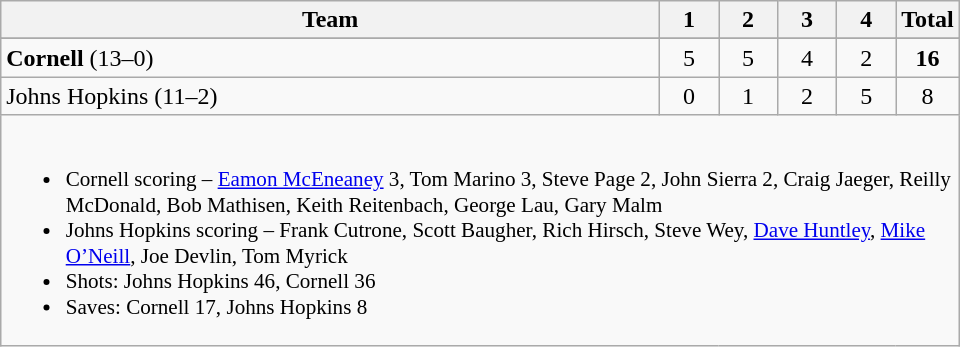<table class="wikitable" style="text-align:center; max-width:40em">
<tr>
<th>Team</th>
<th style="width:2em">1</th>
<th style="width:2em">2</th>
<th style="width:2em">3</th>
<th style="width:2em">4</th>
<th style="width:2em">Total</th>
</tr>
<tr>
</tr>
<tr>
<td style="text-align:left"><strong>Cornell</strong> (13–0)</td>
<td>5</td>
<td>5</td>
<td>4</td>
<td>2</td>
<td><strong>16</strong></td>
</tr>
<tr>
<td style="text-align:left">Johns Hopkins (11–2)</td>
<td>0</td>
<td>1</td>
<td>2</td>
<td>5</td>
<td>8</td>
</tr>
<tr>
<td colspan=6 style="text-align:left; font-size:88%;"><br><ul><li>Cornell scoring – <a href='#'>Eamon McEneaney</a> 3, Tom Marino 3, Steve Page 2, John Sierra 2, Craig Jaeger, Reilly McDonald, Bob Mathisen, Keith Reitenbach, George Lau, Gary Malm</li><li>Johns Hopkins scoring – Frank Cutrone, Scott Baugher, Rich Hirsch, Steve Wey, <a href='#'>Dave Huntley</a>, <a href='#'>Mike O’Neill</a>, Joe Devlin, Tom Myrick</li><li>Shots: Johns Hopkins 46, Cornell 36</li><li>Saves: Cornell 17, Johns Hopkins 8</li></ul></td>
</tr>
</table>
